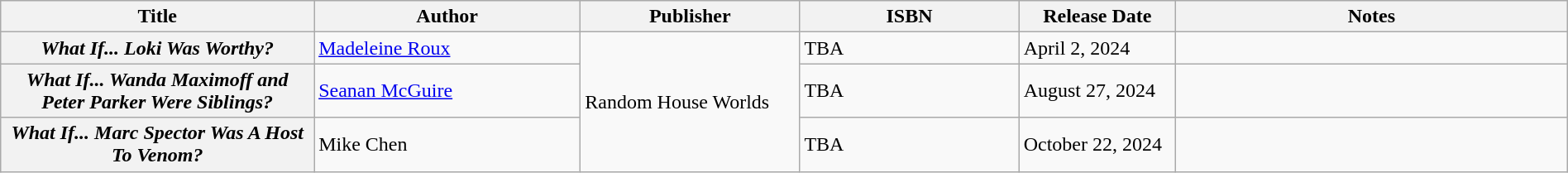<table class="wikitable" width="100%">
<tr>
<th width="20%">Title</th>
<th width="17%">Author</th>
<th width="14%">Publisher</th>
<th width="14%">ISBN</th>
<th width="10%">Release Date</th>
<th width="25%">Notes</th>
</tr>
<tr>
<th><em>What If... Loki Was Worthy?</em></th>
<td><a href='#'>Madeleine Roux</a></td>
<td rowspan="3">Random House Worlds</td>
<td>TBA</td>
<td>April 2, 2024</td>
<td></td>
</tr>
<tr>
<th><em>What If... Wanda Maximoff and Peter Parker Were Siblings?</em></th>
<td><a href='#'>Seanan McGuire</a></td>
<td>TBA</td>
<td>August 27, 2024</td>
<td></td>
</tr>
<tr>
<th><em>What If... Marc Spector Was A Host To Venom?</em></th>
<td>Mike Chen</td>
<td>TBA</td>
<td>October 22, 2024</td>
<td></td>
</tr>
</table>
